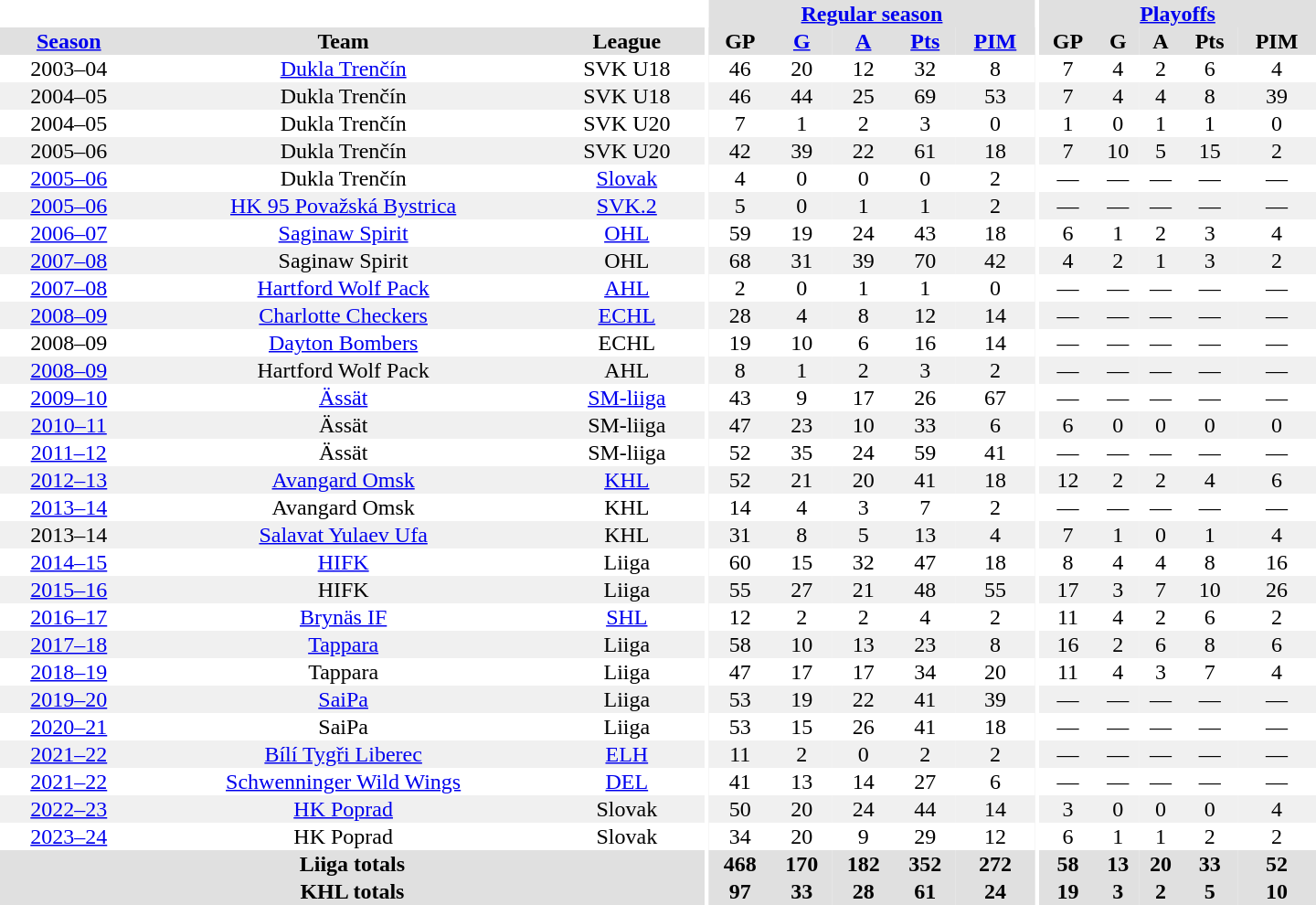<table border="0" cellpadding="1" cellspacing="0" style="text-align:center; width:60em">
<tr bgcolor="#e0e0e0">
<th colspan="3" bgcolor="#ffffff"></th>
<th rowspan="99" bgcolor="#ffffff"></th>
<th colspan="5"><a href='#'>Regular season</a></th>
<th rowspan="99" bgcolor="#ffffff"></th>
<th colspan="5"><a href='#'>Playoffs</a></th>
</tr>
<tr bgcolor="#e0e0e0">
<th><a href='#'>Season</a></th>
<th>Team</th>
<th>League</th>
<th>GP</th>
<th><a href='#'>G</a></th>
<th><a href='#'>A</a></th>
<th><a href='#'>Pts</a></th>
<th><a href='#'>PIM</a></th>
<th>GP</th>
<th>G</th>
<th>A</th>
<th>Pts</th>
<th>PIM</th>
</tr>
<tr>
<td>2003–04</td>
<td><a href='#'>Dukla Trenčín</a></td>
<td>SVK U18</td>
<td>46</td>
<td>20</td>
<td>12</td>
<td>32</td>
<td>8</td>
<td>7</td>
<td>4</td>
<td>2</td>
<td>6</td>
<td>4</td>
</tr>
<tr bgcolor="#f0f0f0">
<td>2004–05</td>
<td>Dukla Trenčín</td>
<td>SVK U18</td>
<td>46</td>
<td>44</td>
<td>25</td>
<td>69</td>
<td>53</td>
<td>7</td>
<td>4</td>
<td>4</td>
<td>8</td>
<td>39</td>
</tr>
<tr>
<td>2004–05</td>
<td>Dukla Trenčín</td>
<td>SVK U20</td>
<td>7</td>
<td>1</td>
<td>2</td>
<td>3</td>
<td>0</td>
<td>1</td>
<td>0</td>
<td>1</td>
<td>1</td>
<td>0</td>
</tr>
<tr bgcolor="#f0f0f0">
<td>2005–06</td>
<td>Dukla Trenčín</td>
<td>SVK U20</td>
<td>42</td>
<td>39</td>
<td>22</td>
<td>61</td>
<td>18</td>
<td>7</td>
<td>10</td>
<td>5</td>
<td>15</td>
<td>2</td>
</tr>
<tr>
<td><a href='#'>2005–06</a></td>
<td>Dukla Trenčín</td>
<td><a href='#'>Slovak</a></td>
<td>4</td>
<td>0</td>
<td>0</td>
<td>0</td>
<td>2</td>
<td>—</td>
<td>—</td>
<td>—</td>
<td>—</td>
<td>—</td>
</tr>
<tr bgcolor="#f0f0f0">
<td><a href='#'>2005–06</a></td>
<td><a href='#'>HK 95 Považská Bystrica</a></td>
<td><a href='#'>SVK.2</a></td>
<td>5</td>
<td>0</td>
<td>1</td>
<td>1</td>
<td>2</td>
<td>—</td>
<td>—</td>
<td>—</td>
<td>—</td>
<td>—</td>
</tr>
<tr>
<td><a href='#'>2006–07</a></td>
<td><a href='#'>Saginaw Spirit</a></td>
<td><a href='#'>OHL</a></td>
<td>59</td>
<td>19</td>
<td>24</td>
<td>43</td>
<td>18</td>
<td>6</td>
<td>1</td>
<td>2</td>
<td>3</td>
<td>4</td>
</tr>
<tr bgcolor="#f0f0f0">
<td><a href='#'>2007–08</a></td>
<td>Saginaw Spirit</td>
<td>OHL</td>
<td>68</td>
<td>31</td>
<td>39</td>
<td>70</td>
<td>42</td>
<td>4</td>
<td>2</td>
<td>1</td>
<td>3</td>
<td>2</td>
</tr>
<tr>
<td><a href='#'>2007–08</a></td>
<td><a href='#'>Hartford Wolf Pack</a></td>
<td><a href='#'>AHL</a></td>
<td>2</td>
<td>0</td>
<td>1</td>
<td>1</td>
<td>0</td>
<td>—</td>
<td>—</td>
<td>—</td>
<td>—</td>
<td>—</td>
</tr>
<tr bgcolor="#f0f0f0">
<td><a href='#'>2008–09</a></td>
<td><a href='#'>Charlotte Checkers</a></td>
<td><a href='#'>ECHL</a></td>
<td>28</td>
<td>4</td>
<td>8</td>
<td>12</td>
<td>14</td>
<td>—</td>
<td>—</td>
<td>—</td>
<td>—</td>
<td>—</td>
</tr>
<tr>
<td>2008–09</td>
<td><a href='#'>Dayton Bombers</a></td>
<td>ECHL</td>
<td>19</td>
<td>10</td>
<td>6</td>
<td>16</td>
<td>14</td>
<td>—</td>
<td>—</td>
<td>—</td>
<td>—</td>
<td>—</td>
</tr>
<tr bgcolor="#f0f0f0">
<td><a href='#'>2008–09</a></td>
<td>Hartford Wolf Pack</td>
<td>AHL</td>
<td>8</td>
<td>1</td>
<td>2</td>
<td>3</td>
<td>2</td>
<td>—</td>
<td>—</td>
<td>—</td>
<td>—</td>
<td>—</td>
</tr>
<tr>
<td><a href='#'>2009–10</a></td>
<td><a href='#'>Ässät</a></td>
<td><a href='#'>SM-liiga</a></td>
<td>43</td>
<td>9</td>
<td>17</td>
<td>26</td>
<td>67</td>
<td>—</td>
<td>—</td>
<td>—</td>
<td>—</td>
<td>—</td>
</tr>
<tr bgcolor="#f0f0f0">
<td><a href='#'>2010–11</a></td>
<td>Ässät</td>
<td>SM-liiga</td>
<td>47</td>
<td>23</td>
<td>10</td>
<td>33</td>
<td>6</td>
<td>6</td>
<td>0</td>
<td>0</td>
<td>0</td>
<td>0</td>
</tr>
<tr>
<td><a href='#'>2011–12</a></td>
<td>Ässät</td>
<td>SM-liiga</td>
<td>52</td>
<td>35</td>
<td>24</td>
<td>59</td>
<td>41</td>
<td>—</td>
<td>—</td>
<td>—</td>
<td>—</td>
<td>—</td>
</tr>
<tr bgcolor="#f0f0f0">
<td><a href='#'>2012–13</a></td>
<td><a href='#'>Avangard Omsk</a></td>
<td><a href='#'>KHL</a></td>
<td>52</td>
<td>21</td>
<td>20</td>
<td>41</td>
<td>18</td>
<td>12</td>
<td>2</td>
<td>2</td>
<td>4</td>
<td>6</td>
</tr>
<tr>
<td><a href='#'>2013–14</a></td>
<td>Avangard Omsk</td>
<td>KHL</td>
<td>14</td>
<td>4</td>
<td>3</td>
<td>7</td>
<td>2</td>
<td>—</td>
<td>—</td>
<td>—</td>
<td>—</td>
<td>—</td>
</tr>
<tr bgcolor="#f0f0f0">
<td>2013–14</td>
<td><a href='#'>Salavat Yulaev Ufa</a></td>
<td>KHL</td>
<td>31</td>
<td>8</td>
<td>5</td>
<td>13</td>
<td>4</td>
<td>7</td>
<td>1</td>
<td>0</td>
<td>1</td>
<td>4</td>
</tr>
<tr>
<td><a href='#'>2014–15</a></td>
<td><a href='#'>HIFK</a></td>
<td>Liiga</td>
<td>60</td>
<td>15</td>
<td>32</td>
<td>47</td>
<td>18</td>
<td>8</td>
<td>4</td>
<td>4</td>
<td>8</td>
<td>16</td>
</tr>
<tr bgcolor="#f0f0f0">
<td><a href='#'>2015–16</a></td>
<td>HIFK</td>
<td>Liiga</td>
<td>55</td>
<td>27</td>
<td>21</td>
<td>48</td>
<td>55</td>
<td>17</td>
<td>3</td>
<td>7</td>
<td>10</td>
<td>26</td>
</tr>
<tr>
<td><a href='#'>2016–17</a></td>
<td><a href='#'>Brynäs IF</a></td>
<td><a href='#'>SHL</a></td>
<td>12</td>
<td>2</td>
<td>2</td>
<td>4</td>
<td>2</td>
<td>11</td>
<td>4</td>
<td>2</td>
<td>6</td>
<td>2</td>
</tr>
<tr bgcolor="#f0f0f0">
<td><a href='#'>2017–18</a></td>
<td><a href='#'>Tappara</a></td>
<td>Liiga</td>
<td>58</td>
<td>10</td>
<td>13</td>
<td>23</td>
<td>8</td>
<td>16</td>
<td>2</td>
<td>6</td>
<td>8</td>
<td>6</td>
</tr>
<tr>
<td><a href='#'>2018–19</a></td>
<td>Tappara</td>
<td>Liiga</td>
<td>47</td>
<td>17</td>
<td>17</td>
<td>34</td>
<td>20</td>
<td>11</td>
<td>4</td>
<td>3</td>
<td>7</td>
<td>4</td>
</tr>
<tr bgcolor="#f0f0f0">
<td><a href='#'>2019–20</a></td>
<td><a href='#'>SaiPa</a></td>
<td>Liiga</td>
<td>53</td>
<td>19</td>
<td>22</td>
<td>41</td>
<td>39</td>
<td>—</td>
<td>—</td>
<td>—</td>
<td>—</td>
<td>—</td>
</tr>
<tr>
<td><a href='#'>2020–21</a></td>
<td>SaiPa</td>
<td>Liiga</td>
<td>53</td>
<td>15</td>
<td>26</td>
<td>41</td>
<td>18</td>
<td>—</td>
<td>—</td>
<td>—</td>
<td>—</td>
<td>—</td>
</tr>
<tr bgcolor="#f0f0f0">
<td><a href='#'>2021–22</a></td>
<td><a href='#'>Bílí Tygři Liberec</a></td>
<td><a href='#'>ELH</a></td>
<td>11</td>
<td>2</td>
<td>0</td>
<td>2</td>
<td>2</td>
<td>—</td>
<td>—</td>
<td>—</td>
<td>—</td>
<td>—</td>
</tr>
<tr>
<td><a href='#'>2021–22</a></td>
<td><a href='#'>Schwenninger Wild Wings</a></td>
<td><a href='#'>DEL</a></td>
<td>41</td>
<td>13</td>
<td>14</td>
<td>27</td>
<td>6</td>
<td>—</td>
<td>—</td>
<td>—</td>
<td>—</td>
<td>—</td>
</tr>
<tr bgcolor="#f0f0f0">
<td><a href='#'>2022–23</a></td>
<td><a href='#'>HK Poprad</a></td>
<td>Slovak</td>
<td>50</td>
<td>20</td>
<td>24</td>
<td>44</td>
<td>14</td>
<td>3</td>
<td>0</td>
<td>0</td>
<td>0</td>
<td>4</td>
</tr>
<tr>
<td><a href='#'>2023–24</a></td>
<td>HK Poprad</td>
<td>Slovak</td>
<td>34</td>
<td>20</td>
<td>9</td>
<td>29</td>
<td>12</td>
<td>6</td>
<td>1</td>
<td>1</td>
<td>2</td>
<td>2</td>
</tr>
<tr bgcolor="#e0e0e0">
<th colspan="3">Liiga totals</th>
<th>468</th>
<th>170</th>
<th>182</th>
<th>352</th>
<th>272</th>
<th>58</th>
<th>13</th>
<th>20</th>
<th>33</th>
<th>52</th>
</tr>
<tr bgcolor="#e0e0e0">
<th colspan="3">KHL totals</th>
<th>97</th>
<th>33</th>
<th>28</th>
<th>61</th>
<th>24</th>
<th>19</th>
<th>3</th>
<th>2</th>
<th>5</th>
<th>10</th>
</tr>
</table>
